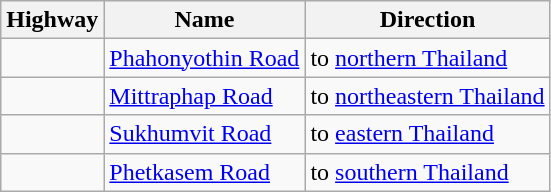<table class="wikitable">
<tr>
<th>Highway</th>
<th>Name</th>
<th>Direction</th>
</tr>
<tr>
<td></td>
<td><a href='#'>Phahonyothin Road</a></td>
<td>to <a href='#'>northern Thailand</a></td>
</tr>
<tr>
<td></td>
<td><a href='#'>Mittraphap Road</a></td>
<td>to <a href='#'>northeastern Thailand</a></td>
</tr>
<tr>
<td></td>
<td><a href='#'>Sukhumvit Road</a></td>
<td>to <a href='#'>eastern Thailand</a></td>
</tr>
<tr>
<td></td>
<td><a href='#'>Phetkasem Road</a></td>
<td>to <a href='#'>southern Thailand</a></td>
</tr>
</table>
